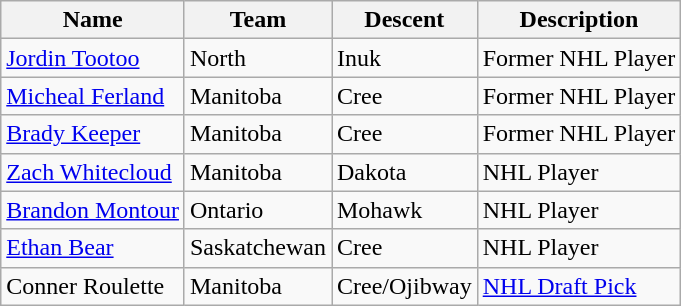<table class="wikitable">
<tr>
<th>Name</th>
<th>Team</th>
<th>Descent</th>
<th>Description</th>
</tr>
<tr>
<td><a href='#'>Jordin Tootoo</a></td>
<td>North</td>
<td>Inuk</td>
<td>Former NHL Player</td>
</tr>
<tr>
<td><a href='#'>Micheal Ferland</a></td>
<td>Manitoba</td>
<td>Cree</td>
<td>Former NHL Player</td>
</tr>
<tr>
<td><a href='#'>Brady Keeper</a></td>
<td>Manitoba</td>
<td>Cree</td>
<td>Former NHL Player</td>
</tr>
<tr>
<td><a href='#'>Zach Whitecloud</a></td>
<td>Manitoba</td>
<td>Dakota</td>
<td>NHL Player</td>
</tr>
<tr>
<td><a href='#'>Brandon Montour</a></td>
<td>Ontario</td>
<td>Mohawk</td>
<td>NHL Player</td>
</tr>
<tr>
<td><a href='#'>Ethan Bear</a></td>
<td>Saskatchewan</td>
<td>Cree</td>
<td>NHL Player</td>
</tr>
<tr>
<td>Conner Roulette</td>
<td>Manitoba</td>
<td>Cree/Ojibway</td>
<td><a href='#'>NHL Draft Pick</a></td>
</tr>
</table>
